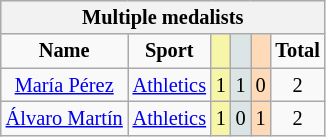<table class="wikitable" style="font-size:85%; text-align:center;">
<tr style="background:#efefef;">
<th colspan=7><strong>Multiple medalists</strong></th>
</tr>
<tr align=center>
<td><strong>Name</strong></td>
<td><strong>Sport</strong></td>
<td style="background:#f7f6a8;"></td>
<td style="background:#dce5e5;"></td>
<td style="background:#ffdab9;"></td>
<td><strong>Total</strong></td>
</tr>
<tr align=center>
<td><a href='#'>María Pérez</a></td>
<td><a href='#'>Athletics</a></td>
<td style="background:#f7f6a8;">1</td>
<td style="background:#dce5e5;">1</td>
<td style="background:#ffdab9;">0</td>
<td>2</td>
</tr>
<tr align=center>
<td><a href='#'>Álvaro Martín</a></td>
<td><a href='#'>Athletics</a></td>
<td style="background:#f7f6a8;">1</td>
<td style="background:#dce5e5;">0</td>
<td style="background:#ffdab9;">1</td>
<td>2</td>
</tr>
</table>
